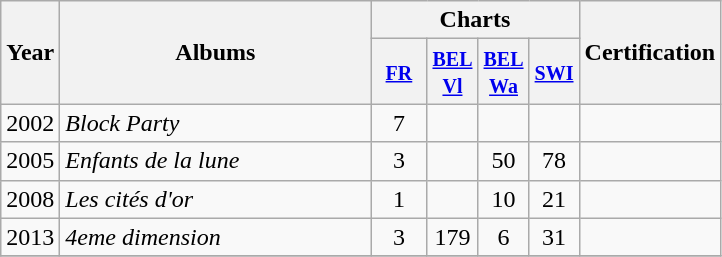<table class="wikitable">
<tr>
<th align="center" rowspan="2" width="10">Year</th>
<th align="center" rowspan="2" width="200">Albums</th>
<th align="center" colspan="4">Charts</th>
<th align="center" rowspan="2" width="40">Certification</th>
</tr>
<tr>
<th width="30"><small><a href='#'>FR</a><br></small></th>
<th width="20"><small><a href='#'>BEL <br>Vl</a></small><br></th>
<th width="20"><small><a href='#'>BEL <br>Wa</a></small><br></th>
<th width="20"><small><a href='#'>SWI</a></small><br></th>
</tr>
<tr>
<td align="center" rowspan="1">2002</td>
<td><em>Block Party</em></td>
<td align="center">7</td>
<td align="center"></td>
<td align="center"></td>
<td align="center"></td>
<td></td>
</tr>
<tr>
<td align="center" rowspan="1">2005</td>
<td><em>Enfants de la lune</em></td>
<td align="center">3</td>
<td align="center"></td>
<td align="center">50</td>
<td align="center">78</td>
<td></td>
</tr>
<tr>
<td align="center" rowspan="1">2008</td>
<td><em>Les cités d'or</em></td>
<td align="center">1</td>
<td align="center"></td>
<td align="center">10</td>
<td align="center">21</td>
<td></td>
</tr>
<tr>
<td align="center" rowspan="1">2013</td>
<td><em>4eme dimension</em></td>
<td align="center">3</td>
<td align="center">179</td>
<td align="center">6</td>
<td align="center">31</td>
<td></td>
</tr>
<tr>
</tr>
</table>
